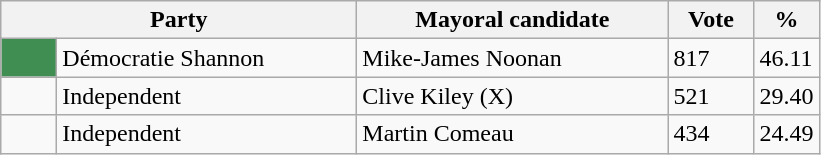<table class="wikitable">
<tr>
<th bgcolor="#DDDDFF" width="230px" colspan="2">Party</th>
<th bgcolor="#DDDDFF" width="200px">Mayoral candidate</th>
<th bgcolor="#DDDDFF" width="50px">Vote</th>
<th bgcolor="#DDDDFF" width="30px">%</th>
</tr>
<tr>
<td bgcolor=#408E52 width="30px"> </td>
<td>Démocratie Shannon</td>
<td>Mike-James Noonan</td>
<td>817</td>
<td>46.11</td>
</tr>
<tr>
<td> </td>
<td>Independent</td>
<td>Clive Kiley (X)</td>
<td>521</td>
<td>29.40</td>
</tr>
<tr>
<td> </td>
<td>Independent</td>
<td>Martin Comeau</td>
<td>434</td>
<td>24.49</td>
</tr>
</table>
